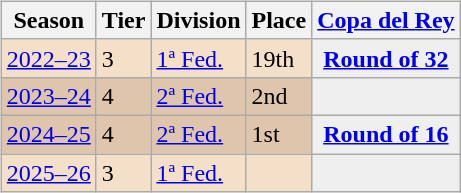<table>
<tr>
<td valign="top" width=0%><br><table class="wikitable">
<tr style="background:#f0f6fa;">
<th>Season</th>
<th>Tier</th>
<th>Division</th>
<th>Place</th>
<th><a href='#'>Copa del Rey</a></th>
</tr>
<tr>
<td style="background:#F4DFC8;"><a href='#'>2022–23</a></td>
<td style="background:#F4DFC8;">3</td>
<td style="background:#F4DFC8;"><a href='#'>1ª Fed.</a></td>
<td style="background:#F4DFC8;">19th</td>
<th style="background:#efefef;"><a href='#'>Round of 32</a></th>
</tr>
<tr>
<td style="background:#DEC5AB;"><a href='#'>2023–24</a></td>
<td style="background:#DEC5AB;">4</td>
<td style="background:#DEC5AB;"><a href='#'>2ª Fed.</a></td>
<td style="background:#DEC5AB;">2nd</td>
<th style="background:#efefef;"></th>
</tr>
<tr>
<td style="background:#DEC5AB;"><a href='#'>2024–25</a></td>
<td style="background:#DEC5AB;">4</td>
<td style="background:#DEC5AB;"><a href='#'>2ª Fed.</a></td>
<td style="background:#DEC5AB;">1st</td>
<th style="background:#efefef;"><a href='#'>Round of 16</a></th>
</tr>
<tr>
<td style="background:#F4DFC8;"><a href='#'>2025–26</a></td>
<td style="background:#F4DFC8;">3</td>
<td style="background:#F4DFC8;"><a href='#'>1ª Fed.</a></td>
<td style="background:#F4DFC8;"></td>
<th style="background:#efefef;"></th>
</tr>
</table>
</td>
</tr>
</table>
